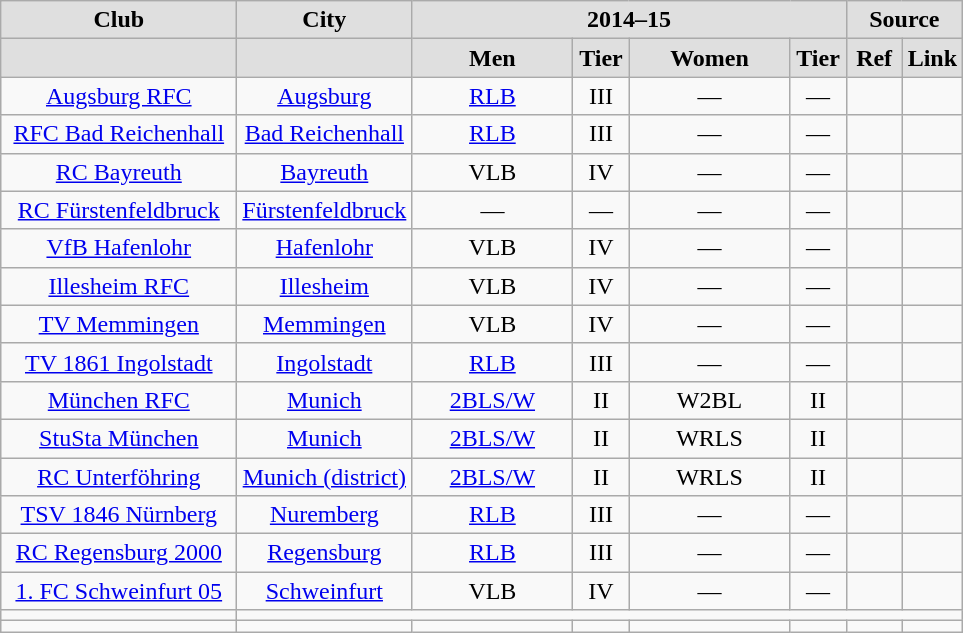<table class="wikitable">
<tr align="center"  bgcolor="#dfdfdf">
<td width="150"><strong>Club</strong></td>
<td width="100"><strong>City</strong></td>
<td width="200" colspan=4><strong>2014–15</strong></td>
<td colspan=2><strong>Source</strong></td>
</tr>
<tr align="center" bgcolor="#dfdfdf">
<td></td>
<td></td>
<td width="100"><strong>Men</strong></td>
<td width="30"><strong>Tier</strong></td>
<td width="100"><strong>Women</strong></td>
<td width="30"><strong>Tier</strong></td>
<td width="30"><strong>Ref</strong></td>
<td width="30"><strong>Link</strong></td>
</tr>
<tr align="center">
<td><a href='#'>Augsburg RFC</a></td>
<td><a href='#'>Augsburg</a></td>
<td><a href='#'>RLB</a></td>
<td>III</td>
<td>—</td>
<td>—</td>
<td></td>
<td></td>
</tr>
<tr align="center">
<td><a href='#'>RFC Bad Reichenhall</a></td>
<td><a href='#'>Bad Reichenhall</a></td>
<td><a href='#'>RLB</a></td>
<td>III</td>
<td>—</td>
<td>—</td>
<td></td>
<td></td>
</tr>
<tr align="center">
<td><a href='#'>RC Bayreuth</a></td>
<td><a href='#'>Bayreuth</a></td>
<td>VLB</td>
<td>IV</td>
<td>—</td>
<td>—</td>
<td></td>
<td></td>
</tr>
<tr align="center">
<td><a href='#'>RC Fürstenfeldbruck</a></td>
<td><a href='#'>Fürstenfeldbruck</a></td>
<td>—</td>
<td>—</td>
<td>—</td>
<td>—</td>
<td></td>
<td></td>
</tr>
<tr align="center">
<td><a href='#'>VfB Hafenlohr</a></td>
<td><a href='#'>Hafenlohr</a></td>
<td>VLB</td>
<td>IV</td>
<td>—</td>
<td>—</td>
<td></td>
<td></td>
</tr>
<tr align="center">
<td><a href='#'>Illesheim RFC</a></td>
<td><a href='#'>Illesheim</a></td>
<td>VLB</td>
<td>IV</td>
<td>—</td>
<td>—</td>
<td></td>
<td></td>
</tr>
<tr align="center">
<td><a href='#'>TV Memmingen</a></td>
<td><a href='#'>Memmingen</a></td>
<td>VLB</td>
<td>IV</td>
<td>—</td>
<td>—</td>
<td></td>
<td></td>
</tr>
<tr align="center">
<td><a href='#'>TV 1861 Ingolstadt</a></td>
<td><a href='#'>Ingolstadt</a></td>
<td><a href='#'>RLB</a></td>
<td>III</td>
<td>—</td>
<td>—</td>
<td></td>
<td></td>
</tr>
<tr align="center">
<td><a href='#'>München RFC</a></td>
<td><a href='#'>Munich</a></td>
<td><a href='#'>2BLS/W</a></td>
<td>II</td>
<td>W2BL</td>
<td>II</td>
<td></td>
<td></td>
</tr>
<tr align="center">
<td><a href='#'>StuSta München</a></td>
<td><a href='#'>Munich</a></td>
<td><a href='#'>2BLS/W</a></td>
<td>II</td>
<td>WRLS</td>
<td>II</td>
<td></td>
<td></td>
</tr>
<tr align="center">
<td><a href='#'>RC Unterföhring</a></td>
<td><a href='#'>Munich (district)</a></td>
<td><a href='#'>2BLS/W</a></td>
<td>II</td>
<td>WRLS</td>
<td>II</td>
<td></td>
<td></td>
</tr>
<tr align="center">
<td><a href='#'>TSV 1846 Nürnberg</a></td>
<td><a href='#'>Nuremberg</a></td>
<td><a href='#'>RLB</a></td>
<td>III</td>
<td>—</td>
<td>—</td>
<td></td>
<td></td>
</tr>
<tr align="center">
<td><a href='#'>RC Regensburg 2000</a></td>
<td><a href='#'>Regensburg</a></td>
<td><a href='#'>RLB</a></td>
<td>III</td>
<td>—</td>
<td>—</td>
<td></td>
<td></td>
</tr>
<tr align="center">
<td><a href='#'>1. FC Schweinfurt 05</a></td>
<td><a href='#'>Schweinfurt</a></td>
<td>VLB</td>
<td>IV</td>
<td>—</td>
<td>—</td>
<td></td>
<td></td>
</tr>
<tr align="center">
<td></td>
</tr>
<tr align="center">
<td></td>
<td></td>
<td></td>
<td></td>
<td></td>
<td></td>
<td></td>
<td></td>
</tr>
</table>
